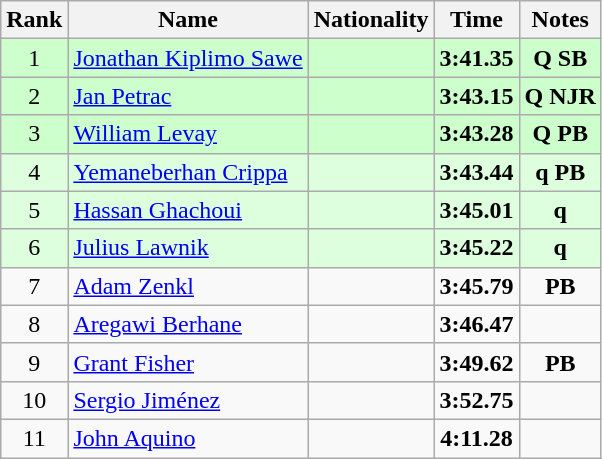<table class="wikitable sortable" style="text-align:center">
<tr>
<th>Rank</th>
<th>Name</th>
<th>Nationality</th>
<th>Time</th>
<th>Notes</th>
</tr>
<tr bgcolor=ccffcc>
<td>1</td>
<td align=left><a href='#'>Jonathan Kiplimo Sawe</a></td>
<td align=left></td>
<td><strong>3:41.35</strong></td>
<td><strong>Q SB</strong></td>
</tr>
<tr bgcolor=ccffcc>
<td>2</td>
<td align=left><a href='#'>Jan Petrac</a></td>
<td align=left></td>
<td><strong>3:43.15</strong></td>
<td><strong>Q NJR</strong></td>
</tr>
<tr bgcolor=ccffcc>
<td>3</td>
<td align=left><a href='#'>William Levay</a></td>
<td align=left></td>
<td><strong>3:43.28</strong></td>
<td><strong>Q PB</strong></td>
</tr>
<tr bgcolor=ddffdd>
<td>4</td>
<td align=left><a href='#'>Yemaneberhan Crippa</a></td>
<td align=left></td>
<td><strong>3:43.44</strong></td>
<td><strong>q PB</strong></td>
</tr>
<tr bgcolor=ddffdd>
<td>5</td>
<td align=left><a href='#'>Hassan Ghachoui</a></td>
<td align=left></td>
<td><strong>3:45.01</strong></td>
<td><strong>q</strong></td>
</tr>
<tr bgcolor=ddffdd>
<td>6</td>
<td align=left><a href='#'>Julius Lawnik</a></td>
<td align=left></td>
<td><strong>3:45.22</strong></td>
<td><strong>q</strong></td>
</tr>
<tr>
<td>7</td>
<td align=left><a href='#'>Adam Zenkl</a></td>
<td align=left></td>
<td><strong>3:45.79</strong></td>
<td><strong>PB</strong></td>
</tr>
<tr>
<td>8</td>
<td align=left><a href='#'>Aregawi Berhane</a></td>
<td align=left></td>
<td><strong>3:46.47</strong></td>
<td></td>
</tr>
<tr>
<td>9</td>
<td align=left><a href='#'>Grant Fisher</a></td>
<td align=left></td>
<td><strong>3:49.62</strong></td>
<td><strong>PB</strong></td>
</tr>
<tr>
<td>10</td>
<td align=left><a href='#'>Sergio Jiménez</a></td>
<td align=left></td>
<td><strong>3:52.75</strong></td>
<td></td>
</tr>
<tr>
<td>11</td>
<td align=left><a href='#'>John Aquino</a></td>
<td align=left></td>
<td><strong>4:11.28</strong></td>
<td></td>
</tr>
</table>
